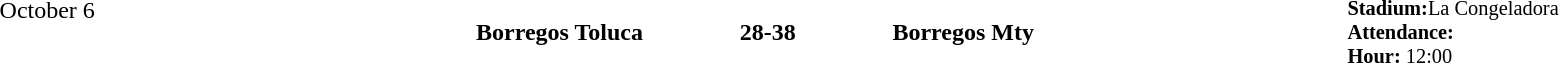<table style="width: 100%; background: transparent;" cellspacing="0">
<tr>
<td align=center valign=top rowspan=3 width=15%>October 6</td>
</tr>
<tr>
<td width=24% align=right><strong>Borregos Toluca</strong></td>
<td align=center width=13%><strong>28-38</strong></td>
<td width=24%><strong>Borregos Mty</strong></td>
<td style=font-size:85% rowspan=2 valign=top><strong>Stadium:</strong>La Congeladora<br><strong>Attendance:</strong> <br><strong>Hour:</strong> 12:00</td>
</tr>
</table>
